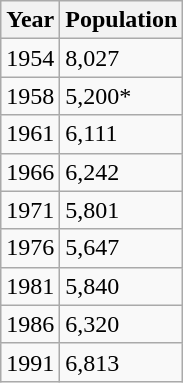<table class="wikitable">
<tr>
<th>Year</th>
<th>Population</th>
</tr>
<tr>
<td>1954</td>
<td>8,027</td>
</tr>
<tr>
<td>1958</td>
<td>5,200*</td>
</tr>
<tr>
<td>1961</td>
<td>6,111</td>
</tr>
<tr>
<td>1966</td>
<td>6,242</td>
</tr>
<tr>
<td>1971</td>
<td>5,801</td>
</tr>
<tr>
<td>1976</td>
<td>5,647</td>
</tr>
<tr>
<td>1981</td>
<td>5,840</td>
</tr>
<tr>
<td>1986</td>
<td>6,320</td>
</tr>
<tr>
<td>1991</td>
<td>6,813</td>
</tr>
</table>
